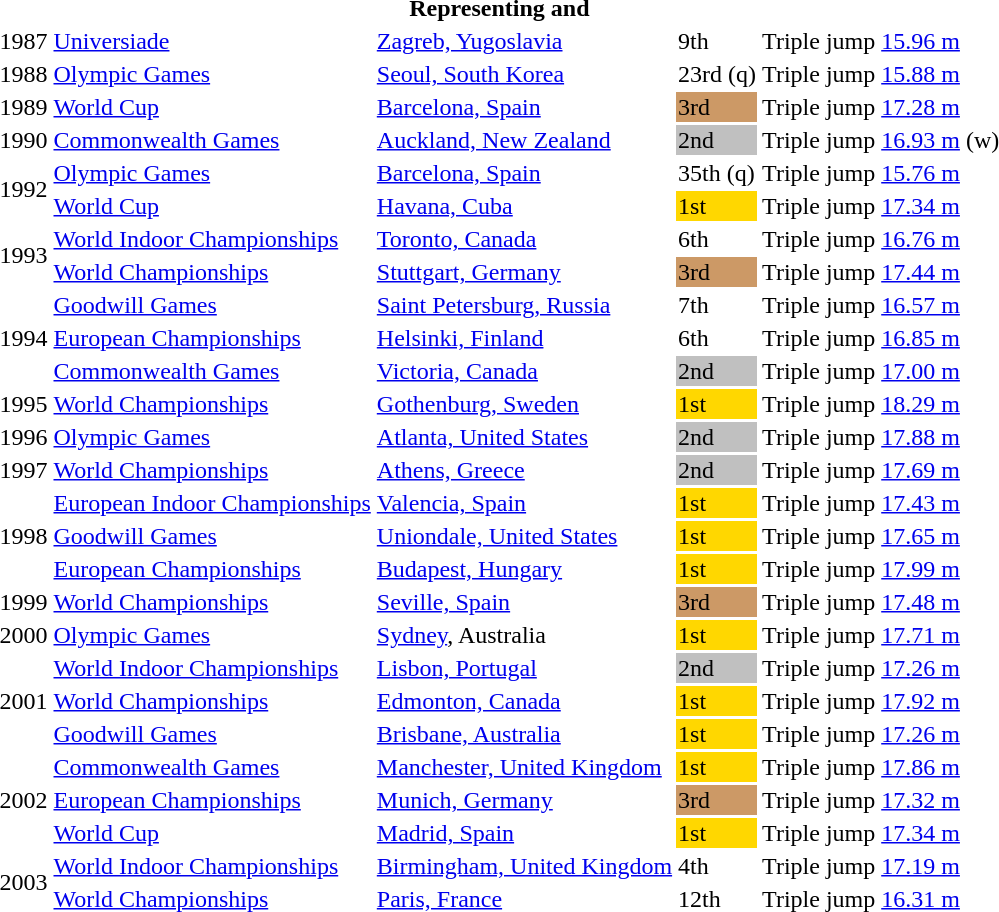<table>
<tr>
<th colspan="6">Representing  and </th>
</tr>
<tr>
<td>1987</td>
<td><a href='#'>Universiade</a></td>
<td><a href='#'>Zagreb, Yugoslavia</a></td>
<td>9th</td>
<td>Triple jump</td>
<td><a href='#'>15.96 m</a></td>
</tr>
<tr>
<td>1988</td>
<td><a href='#'>Olympic Games</a></td>
<td><a href='#'>Seoul, South Korea</a></td>
<td>23rd (q)</td>
<td>Triple jump</td>
<td><a href='#'>15.88 m</a></td>
</tr>
<tr>
<td>1989</td>
<td><a href='#'>World Cup</a></td>
<td><a href='#'>Barcelona, Spain</a></td>
<td bgcolor=cc9966>3rd</td>
<td>Triple jump</td>
<td><a href='#'>17.28 m</a></td>
</tr>
<tr>
<td>1990</td>
<td><a href='#'>Commonwealth Games</a></td>
<td><a href='#'>Auckland, New Zealand</a></td>
<td bgcolor=silver>2nd</td>
<td>Triple jump</td>
<td><a href='#'>16.93 m</a> (w)</td>
</tr>
<tr>
<td rowspan=2>1992</td>
<td><a href='#'>Olympic Games</a></td>
<td><a href='#'>Barcelona, Spain</a></td>
<td>35th (q)</td>
<td>Triple jump</td>
<td><a href='#'>15.76 m</a></td>
</tr>
<tr>
<td><a href='#'>World Cup</a></td>
<td><a href='#'>Havana, Cuba</a></td>
<td bgcolor=gold>1st</td>
<td>Triple jump</td>
<td><a href='#'>17.34 m</a></td>
</tr>
<tr>
<td rowspan=2>1993</td>
<td><a href='#'>World Indoor Championships</a></td>
<td><a href='#'>Toronto, Canada</a></td>
<td>6th</td>
<td>Triple jump</td>
<td><a href='#'>16.76 m</a></td>
</tr>
<tr>
<td><a href='#'>World Championships</a></td>
<td><a href='#'>Stuttgart, Germany</a></td>
<td bgcolor=cc9966>3rd</td>
<td>Triple jump</td>
<td><a href='#'>17.44 m</a></td>
</tr>
<tr>
<td rowspan=3>1994</td>
<td><a href='#'>Goodwill Games</a></td>
<td><a href='#'>Saint Petersburg, Russia</a></td>
<td>7th</td>
<td>Triple jump</td>
<td><a href='#'>16.57 m</a></td>
</tr>
<tr>
<td><a href='#'>European Championships</a></td>
<td><a href='#'>Helsinki, Finland</a></td>
<td>6th</td>
<td>Triple jump</td>
<td><a href='#'>16.85 m</a></td>
</tr>
<tr>
<td><a href='#'>Commonwealth Games</a></td>
<td><a href='#'>Victoria, Canada</a></td>
<td bgcolor=silver>2nd</td>
<td>Triple jump</td>
<td><a href='#'>17.00 m</a></td>
</tr>
<tr>
<td>1995</td>
<td><a href='#'>World Championships</a></td>
<td><a href='#'>Gothenburg, Sweden</a></td>
<td bgcolor=gold>1st</td>
<td>Triple jump</td>
<td><a href='#'>18.29 m</a></td>
</tr>
<tr>
<td>1996</td>
<td><a href='#'>Olympic Games</a></td>
<td><a href='#'>Atlanta, United States</a></td>
<td bgcolor=silver>2nd</td>
<td>Triple jump</td>
<td><a href='#'>17.88 m</a></td>
</tr>
<tr>
<td>1997</td>
<td><a href='#'>World Championships</a></td>
<td><a href='#'>Athens, Greece</a></td>
<td bgcolor=silver>2nd</td>
<td>Triple jump</td>
<td><a href='#'>17.69 m</a></td>
</tr>
<tr>
<td rowspan=3>1998</td>
<td><a href='#'>European Indoor Championships</a></td>
<td><a href='#'>Valencia, Spain</a></td>
<td bgcolor=gold>1st</td>
<td>Triple jump</td>
<td><a href='#'>17.43 m</a></td>
</tr>
<tr>
<td><a href='#'>Goodwill Games</a></td>
<td><a href='#'>Uniondale, United States</a></td>
<td bgcolor=gold>1st</td>
<td>Triple jump</td>
<td><a href='#'>17.65 m</a></td>
</tr>
<tr>
<td><a href='#'>European Championships</a></td>
<td><a href='#'>Budapest, Hungary</a></td>
<td bgcolor=gold>1st</td>
<td>Triple jump</td>
<td><a href='#'>17.99 m</a></td>
</tr>
<tr>
<td>1999</td>
<td><a href='#'>World Championships</a></td>
<td><a href='#'>Seville, Spain</a></td>
<td bgcolor=cc9966>3rd</td>
<td>Triple jump</td>
<td><a href='#'>17.48 m</a></td>
</tr>
<tr>
<td>2000</td>
<td><a href='#'>Olympic Games</a></td>
<td><a href='#'>Sydney</a>, Australia</td>
<td bgcolor=gold>1st</td>
<td>Triple jump</td>
<td><a href='#'>17.71 m</a></td>
</tr>
<tr>
<td rowspan=3>2001</td>
<td><a href='#'>World Indoor Championships</a></td>
<td><a href='#'>Lisbon, Portugal</a></td>
<td bgcolor=silver>2nd</td>
<td>Triple jump</td>
<td><a href='#'>17.26 m</a></td>
</tr>
<tr>
<td><a href='#'>World Championships</a></td>
<td><a href='#'>Edmonton, Canada</a></td>
<td bgcolor=gold>1st</td>
<td>Triple jump</td>
<td><a href='#'>17.92 m</a></td>
</tr>
<tr>
<td><a href='#'>Goodwill Games</a></td>
<td><a href='#'>Brisbane, Australia</a></td>
<td bgcolor=gold>1st</td>
<td>Triple jump</td>
<td><a href='#'>17.26 m</a></td>
</tr>
<tr>
<td rowspan=3>2002</td>
<td><a href='#'>Commonwealth Games</a></td>
<td><a href='#'>Manchester, United Kingdom</a></td>
<td bgcolor=gold>1st</td>
<td>Triple jump</td>
<td><a href='#'>17.86 m</a></td>
</tr>
<tr>
<td><a href='#'>European Championships</a></td>
<td><a href='#'>Munich, Germany</a></td>
<td bgcolor=cc9966>3rd</td>
<td>Triple jump</td>
<td><a href='#'>17.32 m</a></td>
</tr>
<tr>
<td><a href='#'>World Cup</a></td>
<td><a href='#'>Madrid, Spain</a></td>
<td bgcolor=gold>1st</td>
<td>Triple jump</td>
<td><a href='#'>17.34 m</a></td>
</tr>
<tr>
<td rowspan=2>2003</td>
<td><a href='#'>World Indoor Championships</a></td>
<td><a href='#'>Birmingham, United Kingdom</a></td>
<td>4th</td>
<td>Triple jump</td>
<td><a href='#'>17.19 m</a></td>
</tr>
<tr>
<td><a href='#'>World Championships</a></td>
<td><a href='#'>Paris, France</a></td>
<td>12th</td>
<td>Triple jump</td>
<td><a href='#'>16.31 m</a></td>
</tr>
</table>
